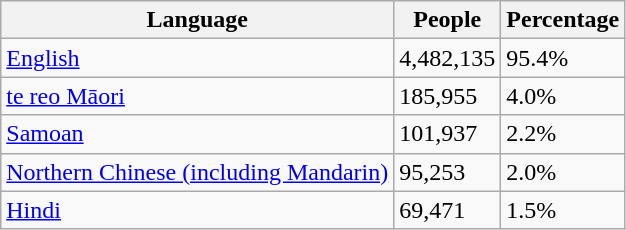<table class="wikitable">
<tr>
<th>Language</th>
<th>People</th>
<th>Percentage</th>
</tr>
<tr>
<td><a href='#'>English</a></td>
<td>4,482,135</td>
<td>95.4%</td>
</tr>
<tr>
<td><a href='#'>te reo Māori</a></td>
<td>185,955</td>
<td>4.0%</td>
</tr>
<tr>
<td><a href='#'>Samoan</a></td>
<td>101,937</td>
<td>2.2%</td>
</tr>
<tr>
<td><a href='#'>Northern Chinese (including Mandarin)</a></td>
<td>95,253</td>
<td>2.0%</td>
</tr>
<tr>
<td><a href='#'>Hindi</a></td>
<td>69,471</td>
<td>1.5%</td>
</tr>
</table>
